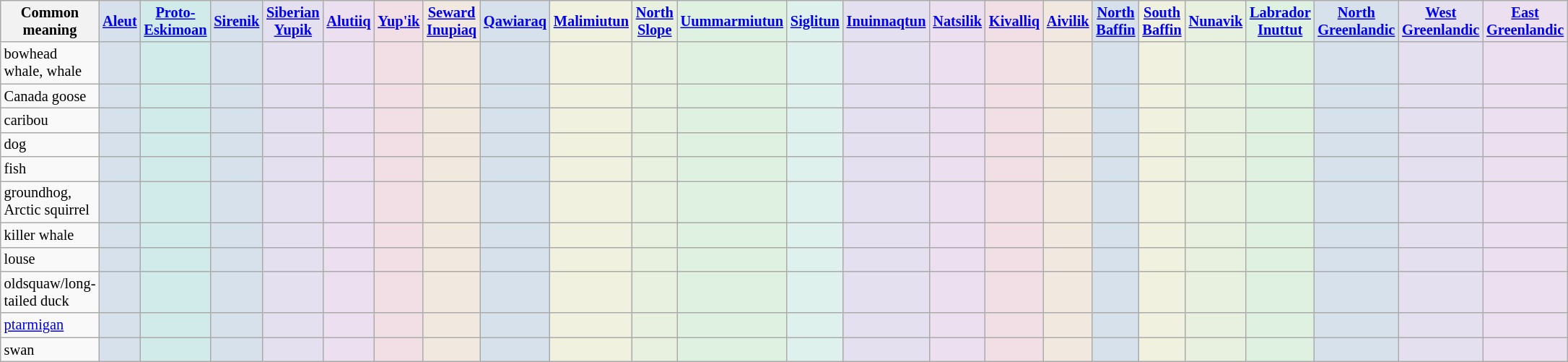<table class="wikitable" style="font-size: 85%">
<tr>
<th>Common meaning</th>
<th style="background-color: #d6e1ec"><a href='#'>Aleut</a></th>
<th style="background-color: #d1ebeb"><a href='#'>Proto-Eskimoan</a></th>
<th style="background-color: #d6e1ec"><a href='#'>Sirenik</a></th>
<th style="background-color: #e4e0f0"><a href='#'>Siberian Yupik</a></th>
<th style="background-color: #ece0f0"><a href='#'>Alutiiq</a></th>
<th style="background-color: #f1dfe5"><a href='#'>Yup'ik</a></th>
<th style="background-color: #f1e9df"><a href='#'>Seward Inupiaq</a></th>
<th style="background-color: #d6e1ec"><a href='#'>Qawiaraq</a></th>
<th style="background-color: #f0f1df"><a href='#'>Malimiutun</a></th>
<th style="background-color: #e8f1df"><a href='#'>North Slope</a></th>
<th style="background-color: #dff1e0"><a href='#'>Uummarmiutun</a></th>
<th style="background-color: #dff1ed"><a href='#'>Siglitun</a></th>
<th style="background-color: #e4e0f0"><a href='#'>Inuinnaqtun</a></th>
<th style="background-color: #ece0f0"><a href='#'>Natsilik</a></th>
<th style="background-color: #f1dfe5"><a href='#'>Kivalliq</a></th>
<th style="background-color: #f1e9df"><a href='#'>Aivilik</a></th>
<th style="background-color: #d6e1ec"><a href='#'>North Baffin</a></th>
<th style="background-color: #f0f1df"><a href='#'>South Baffin</a></th>
<th style="background-color: #e8f1df"><a href='#'>Nunavik</a></th>
<th style="background-color: #dff1e0"><a href='#'>Labrador Inuttut</a></th>
<th style="background-color: #d6e1ec"><a href='#'>North Greenlandic</a></th>
<th style="background-color: #e4e0f0"><a href='#'>West Greenlandic</a></th>
<th style="background-color: #ece0f0"><a href='#'>East Greenlandic</a></th>
</tr>
<tr>
<td>bowhead whale, whale</td>
<td style="background-color: #d6e1ec"></td>
<td style="background-color: #d1ebeb"></td>
<td style="background-color: #d6e1ec"></td>
<td style="background-color: #e4e0f0"></td>
<td style="background-color: #ece0f0"></td>
<td style="background-color: #f1dfe5"></td>
<td style="background-color: #f1e9df"></td>
<td style="background-color: #d6e1ec"></td>
<td style="background-color: #f0f1df"></td>
<td style="background-color: #e8f1df"></td>
<td style="background-color: #dff1e0"></td>
<td style="background-color: #dff1ed"></td>
<td style="background-color: #e4e0f0"></td>
<td style="background-color: #ece0f0"></td>
<td style="background-color: #f1dfe5"></td>
<td style="background-color: #f1e9df"></td>
<td style="background-color: #d6e1ec"></td>
<td style="background-color: #f0f1df"></td>
<td style="background-color: #e8f1df"></td>
<td style="background-color: #dff1e0"></td>
<td style="background-color: #d6e1ec"></td>
<td style="background-color: #e4e0f0"></td>
<td style="background-color: #ece0f0"></td>
</tr>
<tr>
<td>Canada goose</td>
<td style="background-color: #d6e1ec"></td>
<td style="background-color: #d1ebeb"></td>
<td style="background-color: #d6e1ec"></td>
<td style="background-color: #e4e0f0"></td>
<td style="background-color: #ece0f0"></td>
<td style="background-color: #f1dfe5"></td>
<td style="background-color: #f1e9df"></td>
<td style="background-color: #d6e1ec"></td>
<td style="background-color: #f0f1df"></td>
<td style="background-color: #e8f1df"></td>
<td style="background-color: #dff1e0"></td>
<td style="background-color: #dff1ed"></td>
<td style="background-color: #e4e0f0"></td>
<td style="background-color: #ece0f0"></td>
<td style="background-color: #f1dfe5"></td>
<td style="background-color: #f1e9df"></td>
<td style="background-color: #d6e1ec"></td>
<td style="background-color: #f0f1df"></td>
<td style="background-color: #e8f1df"></td>
<td style="background-color: #dff1e0"></td>
<td style="background-color: #d6e1ec"></td>
<td style="background-color: #e4e0f0"></td>
<td style="background-color: #ece0f0"></td>
</tr>
<tr>
<td>caribou</td>
<td style="background-color: #d6e1ec"></td>
<td style="background-color: #d1ebeb"></td>
<td style="background-color: #d6e1ec"></td>
<td style="background-color: #e4e0f0"></td>
<td style="background-color: #ece0f0"></td>
<td style="background-color: #f1dfe5"></td>
<td style="background-color: #f1e9df"></td>
<td style="background-color: #d6e1ec"></td>
<td style="background-color: #f0f1df"></td>
<td style="background-color: #e8f1df"></td>
<td style="background-color: #dff1e0"></td>
<td style="background-color: #dff1ed"></td>
<td style="background-color: #e4e0f0"></td>
<td style="background-color: #ece0f0"></td>
<td style="background-color: #f1dfe5"></td>
<td style="background-color: #f1e9df"></td>
<td style="background-color: #d6e1ec"></td>
<td style="background-color: #f0f1df"></td>
<td style="background-color: #e8f1df"></td>
<td style="background-color: #dff1e0"></td>
<td style="background-color: #d6e1ec"></td>
<td style="background-color: #e4e0f0"></td>
<td style="background-color: #ece0f0"></td>
</tr>
<tr>
<td>dog</td>
<td style="background-color: #d6e1ec"></td>
<td style="background-color: #d1ebeb"></td>
<td style="background-color: #d6e1ec"></td>
<td style="background-color: #e4e0f0"></td>
<td style="background-color: #ece0f0"></td>
<td style="background-color: #f1dfe5"></td>
<td style="background-color: #f1e9df"></td>
<td style="background-color: #d6e1ec"></td>
<td style="background-color: #f0f1df"></td>
<td style="background-color: #e8f1df"></td>
<td style="background-color: #dff1e0"></td>
<td style="background-color: #dff1ed"></td>
<td style="background-color: #e4e0f0"></td>
<td style="background-color: #ece0f0"></td>
<td style="background-color: #f1dfe5"></td>
<td style="background-color: #f1e9df"></td>
<td style="background-color: #d6e1ec"></td>
<td style="background-color: #f0f1df"></td>
<td style="background-color: #e8f1df"></td>
<td style="background-color: #dff1e0"></td>
<td style="background-color: #d6e1ec"></td>
<td style="background-color: #e4e0f0"></td>
<td style="background-color: #ece0f0"></td>
</tr>
<tr>
<td>fish</td>
<td style="background-color: #d6e1ec"></td>
<td style="background-color: #d1ebeb"></td>
<td style="background-color: #d6e1ec"></td>
<td style="background-color: #e4e0f0"></td>
<td style="background-color: #ece0f0"></td>
<td style="background-color: #f1dfe5"></td>
<td style="background-color: #f1e9df"></td>
<td style="background-color: #d6e1ec"></td>
<td style="background-color: #f0f1df"></td>
<td style="background-color: #e8f1df"></td>
<td style="background-color: #dff1e0"></td>
<td style="background-color: #dff1ed"></td>
<td style="background-color: #e4e0f0"></td>
<td style="background-color: #ece0f0"></td>
<td style="background-color: #f1dfe5"></td>
<td style="background-color: #f1e9df"></td>
<td style="background-color: #d6e1ec"></td>
<td style="background-color: #f0f1df"></td>
<td style="background-color: #e8f1df"></td>
<td style="background-color: #dff1e0"></td>
<td style="background-color: #d6e1ec"></td>
<td style="background-color: #e4e0f0"></td>
<td style="background-color: #ece0f0"></td>
</tr>
<tr>
<td>groundhog, Arctic squirrel</td>
<td style="background-color: #d6e1ec"></td>
<td style="background-color: #d1ebeb"></td>
<td style="background-color: #d6e1ec"></td>
<td style="background-color: #e4e0f0"></td>
<td style="background-color: #ece0f0"></td>
<td style="background-color: #f1dfe5"></td>
<td style="background-color: #f1e9df"></td>
<td style="background-color: #d6e1ec"></td>
<td style="background-color: #f0f1df"></td>
<td style="background-color: #e8f1df"></td>
<td style="background-color: #dff1e0"></td>
<td style="background-color: #dff1ed"></td>
<td style="background-color: #e4e0f0"></td>
<td style="background-color: #ece0f0"></td>
<td style="background-color: #f1dfe5"></td>
<td style="background-color: #f1e9df"></td>
<td style="background-color: #d6e1ec"></td>
<td style="background-color: #f0f1df"></td>
<td style="background-color: #e8f1df"></td>
<td style="background-color: #dff1e0"></td>
<td style="background-color: #d6e1ec"></td>
<td style="background-color: #e4e0f0"></td>
<td style="background-color: #ece0f0"></td>
</tr>
<tr>
<td>killer whale</td>
<td style="background-color: #d6e1ec"></td>
<td style="background-color: #d1ebeb"></td>
<td style="background-color: #d6e1ec"></td>
<td style="background-color: #e4e0f0"></td>
<td style="background-color: #ece0f0"></td>
<td style="background-color: #f1dfe5"></td>
<td style="background-color: #f1e9df"></td>
<td style="background-color: #d6e1ec"></td>
<td style="background-color: #f0f1df"></td>
<td style="background-color: #e8f1df"></td>
<td style="background-color: #dff1e0"></td>
<td style="background-color: #dff1ed"></td>
<td style="background-color: #e4e0f0"></td>
<td style="background-color: #ece0f0"></td>
<td style="background-color: #f1dfe5"></td>
<td style="background-color: #f1e9df"></td>
<td style="background-color: #d6e1ec"></td>
<td style="background-color: #f0f1df"></td>
<td style="background-color: #e8f1df"></td>
<td style="background-color: #dff1e0"></td>
<td style="background-color: #d6e1ec"></td>
<td style="background-color: #e4e0f0"></td>
<td style="background-color: #ece0f0"></td>
</tr>
<tr>
<td>louse</td>
<td style="background-color: #d6e1ec"></td>
<td style="background-color: #d1ebeb"></td>
<td style="background-color: #d6e1ec"></td>
<td style="background-color: #e4e0f0"></td>
<td style="background-color: #ece0f0"></td>
<td style="background-color: #f1dfe5"></td>
<td style="background-color: #f1e9df"></td>
<td style="background-color: #d6e1ec"></td>
<td style="background-color: #f0f1df"></td>
<td style="background-color: #e8f1df"></td>
<td style="background-color: #dff1e0"></td>
<td style="background-color: #dff1ed"></td>
<td style="background-color: #e4e0f0"></td>
<td style="background-color: #ece0f0"></td>
<td style="background-color: #f1dfe5"></td>
<td style="background-color: #f1e9df"></td>
<td style="background-color: #d6e1ec"></td>
<td style="background-color: #f0f1df"></td>
<td style="background-color: #e8f1df"></td>
<td style="background-color: #dff1e0"></td>
<td style="background-color: #d6e1ec"></td>
<td style="background-color: #e4e0f0"></td>
<td style="background-color: #ece0f0"></td>
</tr>
<tr>
<td>oldsquaw/long-tailed duck</td>
<td style="background-color: #d6e1ec"></td>
<td style="background-color: #d1ebeb"></td>
<td style="background-color: #d6e1ec"></td>
<td style="background-color: #e4e0f0"></td>
<td style="background-color: #ece0f0"></td>
<td style="background-color: #f1dfe5"></td>
<td style="background-color: #f1e9df"></td>
<td style="background-color: #d6e1ec"></td>
<td style="background-color: #f0f1df"></td>
<td style="background-color: #e8f1df"></td>
<td style="background-color: #dff1e0"></td>
<td style="background-color: #dff1ed"></td>
<td style="background-color: #e4e0f0"></td>
<td style="background-color: #ece0f0"></td>
<td style="background-color: #f1dfe5"></td>
<td style="background-color: #f1e9df"></td>
<td style="background-color: #d6e1ec"></td>
<td style="background-color: #f0f1df"></td>
<td style="background-color: #e8f1df"></td>
<td style="background-color: #dff1e0"></td>
<td style="background-color: #d6e1ec"></td>
<td style="background-color: #e4e0f0"></td>
<td style="background-color: #ece0f0"></td>
</tr>
<tr>
<td><a href='#'>ptarmigan</a></td>
<td style="background-color: #d6e1ec"></td>
<td style="background-color: #d1ebeb"></td>
<td style="background-color: #d6e1ec"></td>
<td style="background-color: #e4e0f0"></td>
<td style="background-color: #ece0f0"></td>
<td style="background-color: #f1dfe5"></td>
<td style="background-color: #f1e9df"></td>
<td style="background-color: #d6e1ec"></td>
<td style="background-color: #f0f1df"></td>
<td style="background-color: #e8f1df"></td>
<td style="background-color: #dff1e0"></td>
<td style="background-color: #dff1ed"></td>
<td style="background-color: #e4e0f0"></td>
<td style="background-color: #ece0f0"></td>
<td style="background-color: #f1dfe5"></td>
<td style="background-color: #f1e9df"></td>
<td style="background-color: #d6e1ec"></td>
<td style="background-color: #f0f1df"></td>
<td style="background-color: #e8f1df"></td>
<td style="background-color: #dff1e0"></td>
<td style="background-color: #d6e1ec"></td>
<td style="background-color: #e4e0f0"></td>
<td style="background-color: #ece0f0"></td>
</tr>
<tr>
<td>swan</td>
<td style="background-color: #d6e1ec"></td>
<td style="background-color: #d1ebeb"></td>
<td style="background-color: #d6e1ec"></td>
<td style="background-color: #e4e0f0"></td>
<td style="background-color: #ece0f0"></td>
<td style="background-color: #f1dfe5"></td>
<td style="background-color: #f1e9df"></td>
<td style="background-color: #d6e1ec"></td>
<td style="background-color: #f0f1df"></td>
<td style="background-color: #e8f1df"></td>
<td style="background-color: #dff1e0"></td>
<td style="background-color: #dff1ed"></td>
<td style="background-color: #e4e0f0"></td>
<td style="background-color: #ece0f0"></td>
<td style="background-color: #f1dfe5"></td>
<td style="background-color: #f1e9df"></td>
<td style="background-color: #d6e1ec"></td>
<td style="background-color: #f0f1df"></td>
<td style="background-color: #e8f1df"></td>
<td style="background-color: #dff1e0"></td>
<td style="background-color: #d6e1ec"></td>
<td style="background-color: #e4e0f0"></td>
<td style="background-color: #ece0f0"></td>
</tr>
</table>
